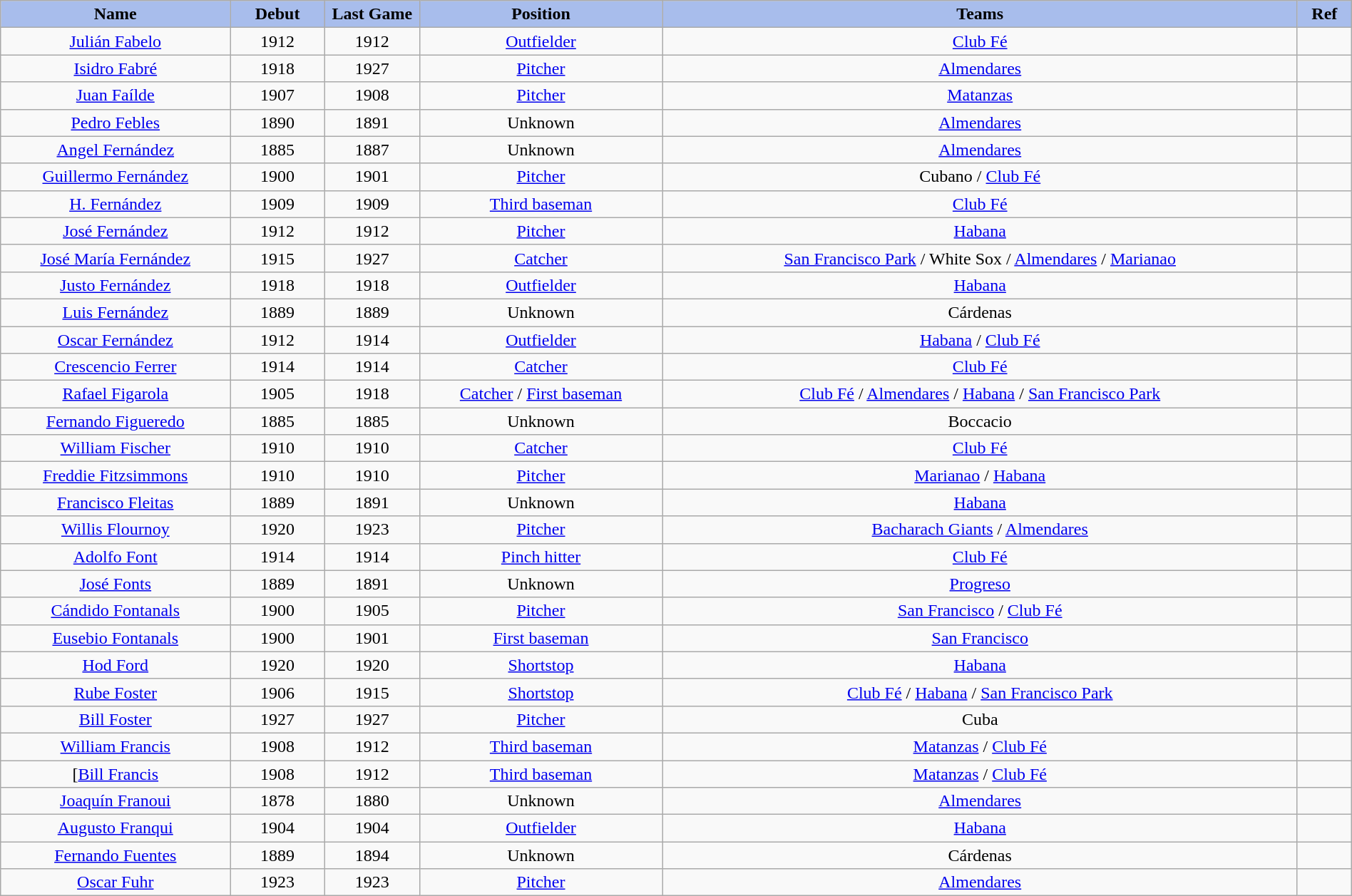<table class="wikitable" style="width: 100%">
<tr>
<th style="background:#a8bdec; width:17%;">Name</th>
<th style="width:7%; background:#a8bdec;">Debut</th>
<th style="width:7%; background:#a8bdec;">Last Game</th>
<th style="width:18%; background:#a8bdec;">Position</th>
<th style="width:47%; background:#a8bdec;">Teams</th>
<th style="width:4%; background:#a8bdec;">Ref</th>
</tr>
<tr align=center>
<td><a href='#'>Julián Fabelo</a></td>
<td>1912</td>
<td>1912</td>
<td><a href='#'>Outfielder</a></td>
<td><a href='#'>Club Fé</a></td>
<td></td>
</tr>
<tr align=center>
<td><a href='#'>Isidro Fabré</a></td>
<td>1918</td>
<td>1927</td>
<td><a href='#'>Pitcher</a></td>
<td><a href='#'>Almendares</a></td>
<td></td>
</tr>
<tr align=center>
<td><a href='#'>Juan Faílde</a></td>
<td>1907</td>
<td>1908</td>
<td><a href='#'>Pitcher</a></td>
<td><a href='#'>Matanzas</a></td>
<td></td>
</tr>
<tr align=center>
<td><a href='#'>Pedro Febles</a></td>
<td>1890</td>
<td>1891</td>
<td>Unknown</td>
<td><a href='#'>Almendares</a></td>
<td></td>
</tr>
<tr align=center>
<td><a href='#'>Angel Fernández</a></td>
<td>1885</td>
<td>1887</td>
<td>Unknown</td>
<td><a href='#'>Almendares</a></td>
<td></td>
</tr>
<tr align=center>
<td><a href='#'>Guillermo Fernández</a></td>
<td>1900</td>
<td>1901</td>
<td><a href='#'>Pitcher</a></td>
<td>Cubano / <a href='#'>Club Fé</a></td>
<td></td>
</tr>
<tr align=center>
<td><a href='#'>H. Fernández</a></td>
<td>1909</td>
<td>1909</td>
<td><a href='#'>Third baseman</a></td>
<td><a href='#'>Club Fé</a></td>
<td></td>
</tr>
<tr align=center>
<td><a href='#'>José Fernández</a></td>
<td>1912</td>
<td>1912</td>
<td><a href='#'>Pitcher</a></td>
<td><a href='#'>Habana</a></td>
<td></td>
</tr>
<tr align=center>
<td><a href='#'>José María Fernández</a></td>
<td>1915</td>
<td>1927</td>
<td><a href='#'>Catcher</a></td>
<td><a href='#'>San Francisco Park</a> / White Sox / <a href='#'>Almendares</a> / <a href='#'>Marianao</a></td>
<td></td>
</tr>
<tr align=center>
<td><a href='#'>Justo Fernández</a></td>
<td>1918</td>
<td>1918</td>
<td><a href='#'>Outfielder</a></td>
<td><a href='#'>Habana</a></td>
<td></td>
</tr>
<tr align=center>
<td><a href='#'>Luis Fernández</a></td>
<td>1889</td>
<td>1889</td>
<td>Unknown</td>
<td>Cárdenas</td>
<td></td>
</tr>
<tr align=center>
<td><a href='#'>Oscar Fernández</a></td>
<td>1912</td>
<td>1914</td>
<td><a href='#'>Outfielder</a></td>
<td><a href='#'>Habana</a> / <a href='#'>Club Fé</a></td>
<td></td>
</tr>
<tr align=center>
<td><a href='#'>Crescencio Ferrer</a></td>
<td>1914</td>
<td>1914</td>
<td><a href='#'>Catcher</a></td>
<td><a href='#'>Club Fé</a></td>
<td></td>
</tr>
<tr align=center>
<td><a href='#'>Rafael Figarola</a></td>
<td>1905</td>
<td>1918</td>
<td><a href='#'>Catcher</a> / <a href='#'>First baseman</a></td>
<td><a href='#'>Club Fé</a> / <a href='#'>Almendares</a> / <a href='#'>Habana</a> / <a href='#'>San Francisco Park</a></td>
<td></td>
</tr>
<tr align=center>
<td><a href='#'>Fernando Figueredo</a></td>
<td>1885</td>
<td>1885</td>
<td>Unknown</td>
<td>Boccacio</td>
<td></td>
</tr>
<tr align=center>
<td><a href='#'>William Fischer</a></td>
<td>1910</td>
<td>1910</td>
<td><a href='#'>Catcher</a></td>
<td><a href='#'>Club Fé</a></td>
<td></td>
</tr>
<tr align=center>
<td><a href='#'>Freddie Fitzsimmons</a></td>
<td>1910</td>
<td>1910</td>
<td><a href='#'>Pitcher</a></td>
<td><a href='#'>Marianao</a> / <a href='#'>Habana</a></td>
<td></td>
</tr>
<tr align=center>
<td><a href='#'>Francisco Fleitas</a></td>
<td>1889</td>
<td>1891</td>
<td>Unknown</td>
<td><a href='#'>Habana</a></td>
<td></td>
</tr>
<tr align=center>
<td><a href='#'>Willis Flournoy</a></td>
<td>1920</td>
<td>1923</td>
<td><a href='#'>Pitcher</a></td>
<td><a href='#'>Bacharach Giants</a> / <a href='#'>Almendares</a></td>
<td></td>
</tr>
<tr align=center>
<td><a href='#'>Adolfo Font</a></td>
<td>1914</td>
<td>1914</td>
<td><a href='#'>Pinch hitter</a></td>
<td><a href='#'>Club Fé</a></td>
<td></td>
</tr>
<tr align=center>
<td><a href='#'>José Fonts</a></td>
<td>1889</td>
<td>1891</td>
<td>Unknown</td>
<td><a href='#'>Progreso</a></td>
<td></td>
</tr>
<tr align=center>
<td><a href='#'>Cándido Fontanals</a></td>
<td>1900</td>
<td>1905</td>
<td><a href='#'>Pitcher</a></td>
<td><a href='#'>San Francisco</a> / <a href='#'>Club Fé</a></td>
<td></td>
</tr>
<tr align=center>
<td><a href='#'>Eusebio Fontanals</a></td>
<td>1900</td>
<td>1901</td>
<td><a href='#'>First baseman</a></td>
<td><a href='#'>San Francisco</a></td>
<td></td>
</tr>
<tr align=center>
<td><a href='#'>Hod Ford</a></td>
<td>1920</td>
<td>1920</td>
<td><a href='#'>Shortstop</a></td>
<td><a href='#'>Habana</a></td>
<td></td>
</tr>
<tr align=center>
<td><a href='#'>Rube Foster</a></td>
<td>1906</td>
<td>1915</td>
<td><a href='#'>Shortstop</a></td>
<td><a href='#'>Club Fé</a> / <a href='#'>Habana</a> / <a href='#'>San Francisco Park</a></td>
<td></td>
</tr>
<tr align=center>
<td><a href='#'>Bill Foster</a></td>
<td>1927</td>
<td>1927</td>
<td><a href='#'>Pitcher</a></td>
<td>Cuba</td>
<td></td>
</tr>
<tr align=center>
<td><a href='#'>William Francis</a></td>
<td>1908</td>
<td>1912</td>
<td><a href='#'>Third baseman</a></td>
<td><a href='#'>Matanzas</a> / <a href='#'>Club Fé</a></td>
<td></td>
</tr>
<tr align=center>
<td>[<a href='#'>Bill Francis</a></td>
<td>1908</td>
<td>1912</td>
<td><a href='#'>Third baseman</a></td>
<td><a href='#'>Matanzas</a> / <a href='#'>Club Fé</a></td>
<td></td>
</tr>
<tr align=center>
<td><a href='#'>Joaquín Franoui</a></td>
<td>1878</td>
<td>1880</td>
<td>Unknown</td>
<td><a href='#'>Almendares</a></td>
<td></td>
</tr>
<tr align=center>
<td><a href='#'>Augusto Franqui</a></td>
<td>1904</td>
<td>1904</td>
<td><a href='#'>Outfielder</a></td>
<td><a href='#'>Habana</a></td>
<td></td>
</tr>
<tr align=center>
<td><a href='#'>Fernando Fuentes</a></td>
<td>1889</td>
<td>1894</td>
<td>Unknown</td>
<td>Cárdenas</td>
<td></td>
</tr>
<tr align=center>
<td><a href='#'>Oscar Fuhr</a></td>
<td>1923</td>
<td>1923</td>
<td><a href='#'>Pitcher</a></td>
<td><a href='#'>Almendares</a></td>
<td></td>
</tr>
</table>
